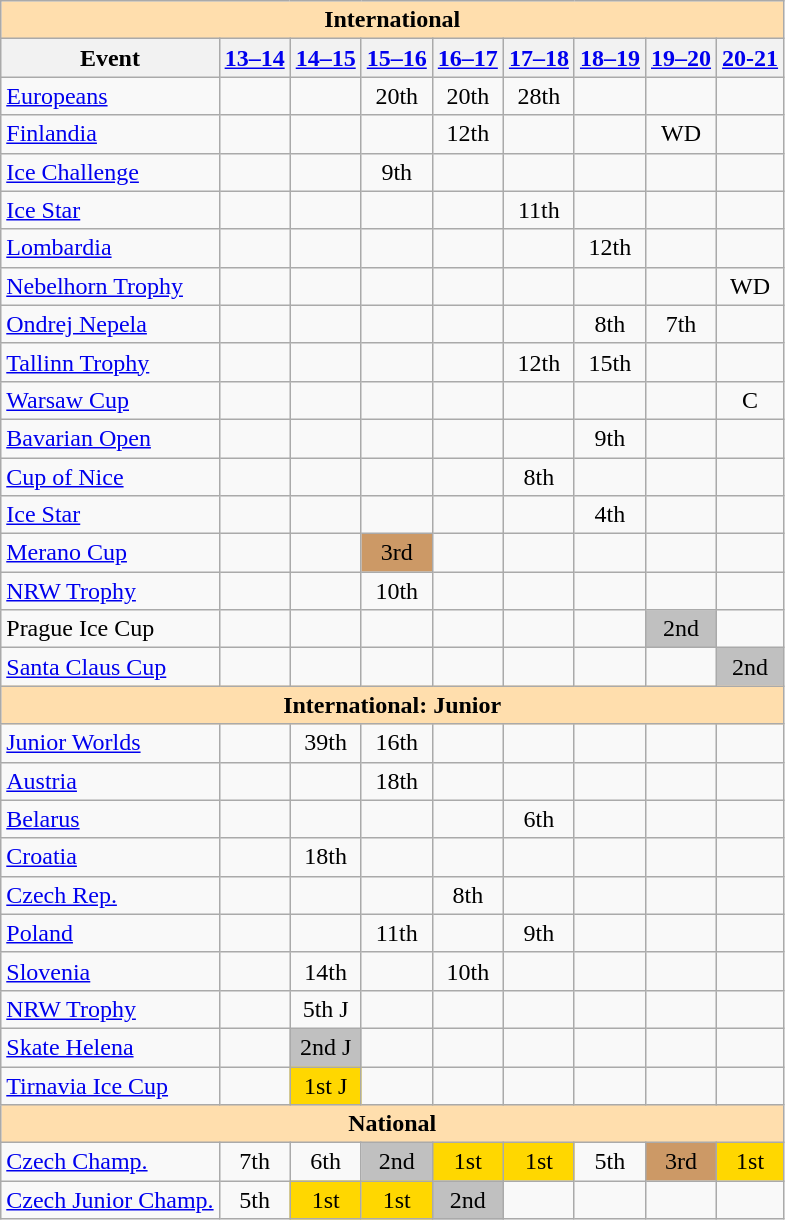<table class="wikitable" style="text-align:center">
<tr>
<th style="background-color: #ffdead; " colspan=9 align=center>International</th>
</tr>
<tr>
<th>Event</th>
<th><a href='#'>13–14</a></th>
<th><a href='#'>14–15</a></th>
<th><a href='#'>15–16</a></th>
<th><a href='#'>16–17</a></th>
<th><a href='#'>17–18</a></th>
<th><a href='#'>18–19</a></th>
<th><a href='#'>19–20</a></th>
<th><a href='#'>20-21</a></th>
</tr>
<tr>
<td align=left><a href='#'>Europeans</a></td>
<td></td>
<td></td>
<td>20th</td>
<td>20th</td>
<td>28th</td>
<td></td>
<td></td>
<td></td>
</tr>
<tr>
<td align=left> <a href='#'>Finlandia</a></td>
<td></td>
<td></td>
<td></td>
<td>12th</td>
<td></td>
<td></td>
<td>WD</td>
<td></td>
</tr>
<tr>
<td align=left> <a href='#'>Ice Challenge</a></td>
<td></td>
<td></td>
<td>9th</td>
<td></td>
<td></td>
<td></td>
<td></td>
<td></td>
</tr>
<tr>
<td align=left> <a href='#'>Ice Star</a></td>
<td></td>
<td></td>
<td></td>
<td></td>
<td>11th</td>
<td></td>
<td></td>
<td></td>
</tr>
<tr>
<td align=left> <a href='#'>Lombardia</a></td>
<td></td>
<td></td>
<td></td>
<td></td>
<td></td>
<td>12th</td>
<td></td>
<td></td>
</tr>
<tr>
<td align=left> <a href='#'>Nebelhorn Trophy</a></td>
<td></td>
<td></td>
<td></td>
<td></td>
<td></td>
<td></td>
<td></td>
<td>WD</td>
</tr>
<tr>
<td align=left> <a href='#'>Ondrej Nepela</a></td>
<td></td>
<td></td>
<td></td>
<td></td>
<td></td>
<td>8th</td>
<td>7th</td>
<td></td>
</tr>
<tr>
<td align=left> <a href='#'>Tallinn Trophy</a></td>
<td></td>
<td></td>
<td></td>
<td></td>
<td>12th</td>
<td>15th</td>
<td></td>
<td></td>
</tr>
<tr>
<td align=left> <a href='#'>Warsaw Cup</a></td>
<td></td>
<td></td>
<td></td>
<td></td>
<td></td>
<td></td>
<td></td>
<td>C</td>
</tr>
<tr>
<td align=left><a href='#'>Bavarian Open</a></td>
<td></td>
<td></td>
<td></td>
<td></td>
<td></td>
<td>9th</td>
<td></td>
<td></td>
</tr>
<tr>
<td align=left><a href='#'>Cup of Nice</a></td>
<td></td>
<td></td>
<td></td>
<td></td>
<td>8th</td>
<td></td>
<td></td>
<td></td>
</tr>
<tr>
<td align=left><a href='#'>Ice Star</a></td>
<td></td>
<td></td>
<td></td>
<td></td>
<td></td>
<td>4th</td>
<td></td>
<td></td>
</tr>
<tr>
<td align=left><a href='#'>Merano Cup</a></td>
<td></td>
<td></td>
<td bgcolor=cc9966>3rd</td>
<td></td>
<td></td>
<td></td>
<td></td>
<td></td>
</tr>
<tr>
<td align=left><a href='#'>NRW Trophy</a></td>
<td></td>
<td></td>
<td>10th</td>
<td></td>
<td></td>
<td></td>
<td></td>
<td></td>
</tr>
<tr>
<td align=left>Prague Ice Cup</td>
<td></td>
<td></td>
<td></td>
<td></td>
<td></td>
<td></td>
<td bgcolor=silver>2nd</td>
<td></td>
</tr>
<tr>
<td align=left><a href='#'>Santa Claus Cup</a></td>
<td></td>
<td></td>
<td></td>
<td></td>
<td></td>
<td></td>
<td></td>
<td bgcolor=silver>2nd</td>
</tr>
<tr>
<th style="background-color: #ffdead; " colspan=9 align=center>International: Junior</th>
</tr>
<tr>
<td align=left><a href='#'>Junior Worlds</a></td>
<td></td>
<td>39th</td>
<td>16th</td>
<td></td>
<td></td>
<td></td>
<td></td>
<td></td>
</tr>
<tr>
<td align=left> <a href='#'>Austria</a></td>
<td></td>
<td></td>
<td>18th</td>
<td></td>
<td></td>
<td></td>
<td></td>
<td></td>
</tr>
<tr>
<td align=left> <a href='#'>Belarus</a></td>
<td></td>
<td></td>
<td></td>
<td></td>
<td>6th</td>
<td></td>
<td></td>
<td></td>
</tr>
<tr>
<td align=left> <a href='#'>Croatia</a></td>
<td></td>
<td>18th</td>
<td></td>
<td></td>
<td></td>
<td></td>
<td></td>
<td></td>
</tr>
<tr>
<td align=left> <a href='#'>Czech Rep.</a></td>
<td></td>
<td></td>
<td></td>
<td>8th</td>
<td></td>
<td></td>
<td></td>
<td></td>
</tr>
<tr>
<td align=left> <a href='#'>Poland</a></td>
<td></td>
<td></td>
<td>11th</td>
<td></td>
<td>9th</td>
<td></td>
<td></td>
<td></td>
</tr>
<tr>
<td align=left> <a href='#'>Slovenia</a></td>
<td></td>
<td>14th</td>
<td></td>
<td>10th</td>
<td></td>
<td></td>
<td></td>
<td></td>
</tr>
<tr>
<td align=left><a href='#'>NRW Trophy</a></td>
<td></td>
<td>5th J</td>
<td></td>
<td></td>
<td></td>
<td></td>
<td></td>
<td></td>
</tr>
<tr>
<td align=left><a href='#'>Skate Helena</a></td>
<td></td>
<td bgcolor=silver>2nd J</td>
<td></td>
<td></td>
<td></td>
<td></td>
<td></td>
<td></td>
</tr>
<tr>
<td align=left><a href='#'>Tirnavia Ice Cup</a></td>
<td></td>
<td bgcolor=gold>1st J</td>
<td></td>
<td></td>
<td></td>
<td></td>
<td></td>
<td></td>
</tr>
<tr>
<th style="background-color: #ffdead; " colspan=9 align=center>National</th>
</tr>
<tr>
<td align=left><a href='#'>Czech Champ.</a></td>
<td>7th</td>
<td>6th</td>
<td bgcolor=silver>2nd</td>
<td bgcolor=gold>1st</td>
<td bgcolor=gold>1st</td>
<td>5th</td>
<td bgcolor=cc9966>3rd</td>
<td bgcolor=gold>1st</td>
</tr>
<tr>
<td align=left><a href='#'>Czech Junior Champ.</a></td>
<td>5th</td>
<td bgcolor="gold">1st</td>
<td bgcolor=gold>1st</td>
<td bgcolor=silver>2nd</td>
<td></td>
<td></td>
<td></td>
<td></td>
</tr>
</table>
